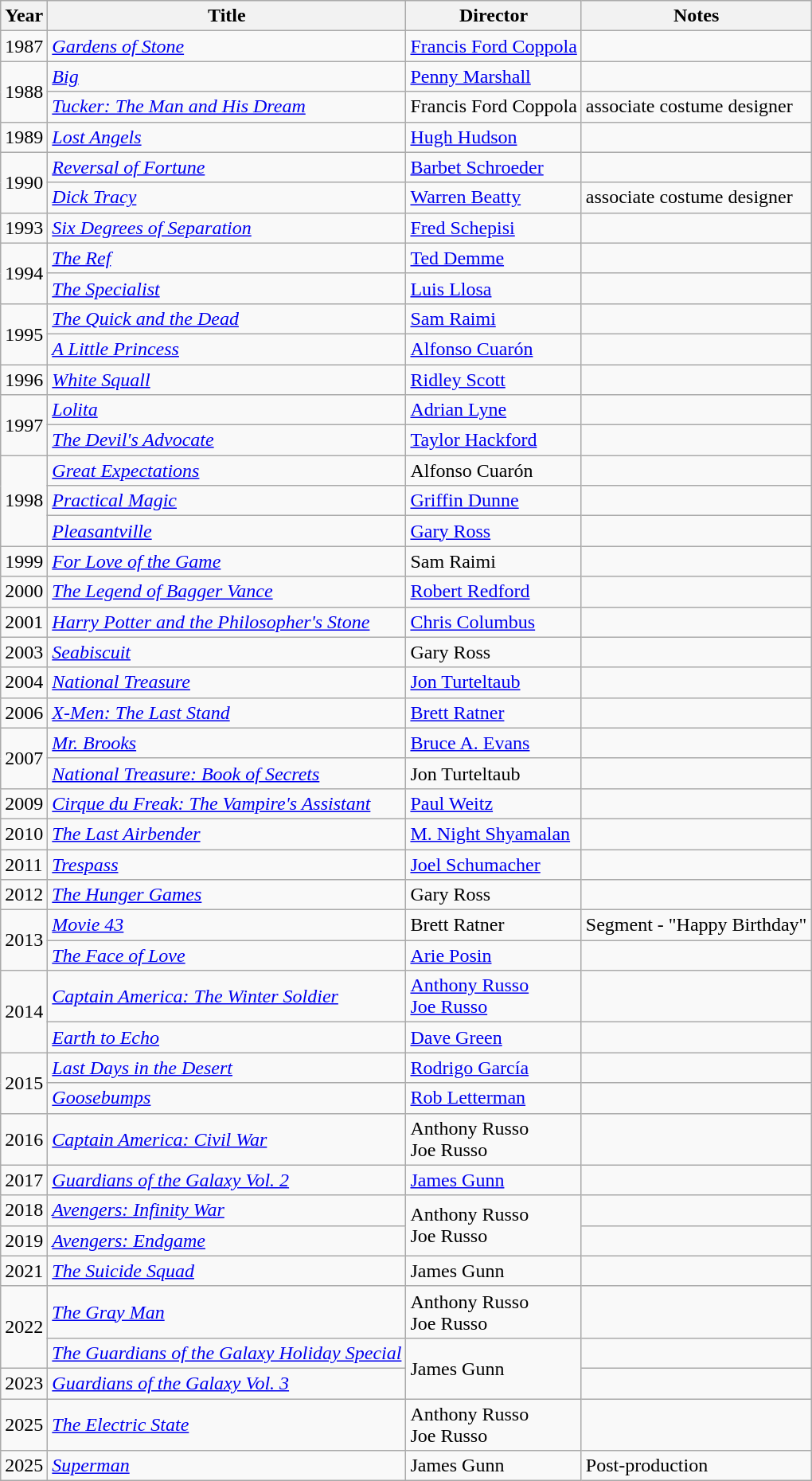<table class="wikitable sortable">
<tr>
<th>Year</th>
<th>Title</th>
<th>Director</th>
<th class="unsortable">Notes</th>
</tr>
<tr>
<td>1987</td>
<td><em><a href='#'>Gardens of Stone</a></em></td>
<td><a href='#'>Francis Ford Coppola</a></td>
<td></td>
</tr>
<tr>
<td rowspan="2">1988</td>
<td><em><a href='#'>Big</a></em></td>
<td><a href='#'>Penny Marshall</a></td>
<td></td>
</tr>
<tr>
<td><em><a href='#'>Tucker: The Man and His Dream</a></em></td>
<td>Francis Ford Coppola</td>
<td>associate costume designer</td>
</tr>
<tr>
<td>1989</td>
<td><em><a href='#'>Lost Angels</a></em></td>
<td><a href='#'>Hugh Hudson</a></td>
<td></td>
</tr>
<tr>
<td rowspan="2">1990</td>
<td><em><a href='#'>Reversal of Fortune</a></em></td>
<td><a href='#'>Barbet Schroeder</a></td>
<td></td>
</tr>
<tr>
<td><em><a href='#'>Dick Tracy</a></em></td>
<td><a href='#'>Warren Beatty</a></td>
<td>associate costume designer</td>
</tr>
<tr>
<td>1993</td>
<td><em><a href='#'>Six Degrees of Separation</a></em></td>
<td><a href='#'>Fred Schepisi</a></td>
<td></td>
</tr>
<tr>
<td rowspan="2">1994</td>
<td><em><a href='#'>The Ref</a></em></td>
<td><a href='#'>Ted Demme</a></td>
<td></td>
</tr>
<tr>
<td><em><a href='#'>The Specialist</a></em></td>
<td><a href='#'>Luis Llosa</a></td>
<td></td>
</tr>
<tr>
<td rowspan="2">1995</td>
<td><em><a href='#'>The Quick and the Dead</a></em></td>
<td><a href='#'>Sam Raimi</a></td>
<td></td>
</tr>
<tr>
<td><em><a href='#'>A Little Princess</a></em></td>
<td><a href='#'>Alfonso Cuarón</a></td>
<td></td>
</tr>
<tr>
<td>1996</td>
<td><em><a href='#'>White Squall</a></em></td>
<td><a href='#'>Ridley Scott</a></td>
<td></td>
</tr>
<tr>
<td rowspan="2">1997</td>
<td><em><a href='#'>Lolita</a></em></td>
<td><a href='#'>Adrian Lyne</a></td>
<td></td>
</tr>
<tr>
<td><em><a href='#'>The Devil's Advocate</a></em></td>
<td><a href='#'>Taylor Hackford</a></td>
<td></td>
</tr>
<tr>
<td rowspan="3">1998</td>
<td><em><a href='#'>Great Expectations</a></em></td>
<td>Alfonso Cuarón</td>
<td></td>
</tr>
<tr>
<td><em><a href='#'>Practical Magic</a></em></td>
<td><a href='#'>Griffin Dunne</a></td>
<td></td>
</tr>
<tr>
<td><em><a href='#'>Pleasantville</a></em></td>
<td><a href='#'>Gary Ross</a></td>
<td></td>
</tr>
<tr>
<td>1999</td>
<td><em><a href='#'>For Love of the Game</a></em></td>
<td>Sam Raimi</td>
<td></td>
</tr>
<tr>
<td>2000</td>
<td><em><a href='#'>The Legend of Bagger Vance</a></em></td>
<td><a href='#'>Robert Redford</a></td>
<td></td>
</tr>
<tr>
<td>2001</td>
<td><em><a href='#'>Harry Potter and the Philosopher's Stone</a></em></td>
<td><a href='#'>Chris Columbus</a></td>
<td></td>
</tr>
<tr>
<td>2003</td>
<td><em><a href='#'>Seabiscuit</a></em></td>
<td>Gary Ross</td>
<td></td>
</tr>
<tr>
<td>2004</td>
<td><em><a href='#'>National Treasure</a></em></td>
<td><a href='#'>Jon Turteltaub</a></td>
<td></td>
</tr>
<tr>
<td>2006</td>
<td><em><a href='#'>X-Men: The Last Stand</a></em></td>
<td><a href='#'>Brett Ratner</a></td>
<td></td>
</tr>
<tr>
<td rowspan="2">2007</td>
<td><em><a href='#'>Mr. Brooks</a></em></td>
<td><a href='#'>Bruce A. Evans</a></td>
<td></td>
</tr>
<tr>
<td><em><a href='#'>National Treasure: Book of Secrets</a></em></td>
<td>Jon Turteltaub</td>
<td></td>
</tr>
<tr>
<td>2009</td>
<td><em><a href='#'>Cirque du Freak: The Vampire's Assistant</a></em></td>
<td><a href='#'>Paul Weitz</a></td>
<td></td>
</tr>
<tr>
<td>2010</td>
<td><em><a href='#'>The Last Airbender</a></em></td>
<td><a href='#'>M. Night Shyamalan</a></td>
<td></td>
</tr>
<tr>
<td>2011</td>
<td><em><a href='#'>Trespass</a></em></td>
<td><a href='#'>Joel Schumacher</a></td>
<td></td>
</tr>
<tr>
<td>2012</td>
<td><em><a href='#'>The Hunger Games</a></em></td>
<td>Gary Ross</td>
<td></td>
</tr>
<tr>
<td rowspan="2">2013</td>
<td><em><a href='#'>Movie 43</a></em></td>
<td>Brett Ratner</td>
<td>Segment - "Happy Birthday"</td>
</tr>
<tr>
<td><em><a href='#'>The Face of Love</a></em></td>
<td><a href='#'>Arie Posin</a></td>
<td></td>
</tr>
<tr>
<td rowspan="2">2014</td>
<td><em><a href='#'>Captain America: The Winter Soldier</a></em></td>
<td><a href='#'>Anthony Russo <br>Joe Russo</a></td>
<td></td>
</tr>
<tr>
<td><em><a href='#'>Earth to Echo</a></em></td>
<td><a href='#'>Dave Green</a></td>
<td></td>
</tr>
<tr>
<td rowspan="2">2015</td>
<td><em><a href='#'>Last Days in the Desert</a></em></td>
<td><a href='#'>Rodrigo García</a></td>
<td></td>
</tr>
<tr>
<td><em><a href='#'>Goosebumps</a></em></td>
<td><a href='#'>Rob Letterman</a></td>
<td></td>
</tr>
<tr>
<td>2016</td>
<td><em><a href='#'>Captain America: Civil War</a></em></td>
<td>Anthony Russo <br>Joe Russo</td>
<td></td>
</tr>
<tr>
<td>2017</td>
<td><em><a href='#'>Guardians of the Galaxy Vol. 2</a></em></td>
<td><a href='#'>James Gunn</a></td>
<td></td>
</tr>
<tr>
<td>2018</td>
<td><em><a href='#'>Avengers: Infinity War</a></em></td>
<td rowspan="2">Anthony Russo <br>Joe Russo</td>
<td></td>
</tr>
<tr>
<td>2019</td>
<td><em><a href='#'>Avengers: Endgame</a></em></td>
<td></td>
</tr>
<tr>
<td>2021</td>
<td><em><a href='#'>The Suicide Squad</a></em></td>
<td>James Gunn</td>
<td></td>
</tr>
<tr>
<td rowspan="2">2022</td>
<td><em><a href='#'>The Gray Man</a></em></td>
<td>Anthony Russo <br>Joe Russo</td>
<td></td>
</tr>
<tr>
<td><em><a href='#'>The Guardians of the Galaxy Holiday Special</a></em></td>
<td rowspan="2">James Gunn</td>
<td></td>
</tr>
<tr>
<td>2023</td>
<td><em><a href='#'>Guardians of the Galaxy Vol. 3</a></em></td>
<td></td>
</tr>
<tr>
<td>2025</td>
<td><em><a href='#'>The Electric State</a></em></td>
<td>Anthony Russo <br>Joe Russo</td>
<td></td>
</tr>
<tr>
<td>2025</td>
<td><em><a href='#'>Superman</a></em></td>
<td>James Gunn</td>
<td>Post-production</td>
</tr>
</table>
